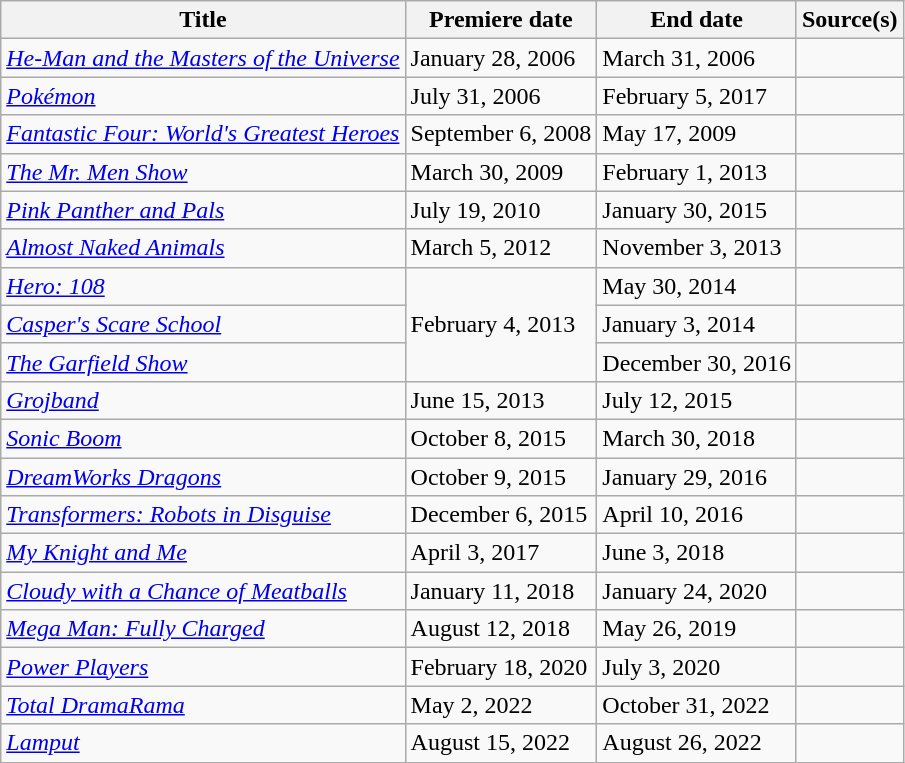<table class="wikitable sortable">
<tr>
<th>Title</th>
<th>Premiere date</th>
<th>End date</th>
<th>Source(s)</th>
</tr>
<tr>
<td><em><a href='#'>He-Man and the Masters of the Universe</a></em></td>
<td>January 28, 2006</td>
<td>March 31, 2006</td>
<td></td>
</tr>
<tr>
<td><em><a href='#'>Pokémon</a></em></td>
<td>July 31, 2006</td>
<td>February 5, 2017</td>
<td></td>
</tr>
<tr>
<td><em><a href='#'>Fantastic Four: World's Greatest Heroes</a></em></td>
<td>September 6, 2008</td>
<td>May 17, 2009</td>
<td></td>
</tr>
<tr>
<td><em><a href='#'>The Mr. Men Show</a></em></td>
<td>March 30, 2009</td>
<td>February 1, 2013</td>
<td></td>
</tr>
<tr>
<td><em><a href='#'>Pink Panther and Pals</a></em></td>
<td>July 19, 2010</td>
<td>January 30, 2015</td>
<td></td>
</tr>
<tr>
<td><em><a href='#'>Almost Naked Animals</a></em></td>
<td>March 5, 2012</td>
<td>November 3, 2013</td>
<td></td>
</tr>
<tr>
<td><em><a href='#'>Hero: 108</a></em></td>
<td rowspan=3>February 4, 2013</td>
<td>May 30, 2014</td>
<td></td>
</tr>
<tr>
<td><em><a href='#'>Casper's Scare School</a></em></td>
<td>January 3, 2014</td>
<td></td>
</tr>
<tr>
<td><em><a href='#'>The Garfield Show</a></em></td>
<td>December 30, 2016</td>
<td></td>
</tr>
<tr>
<td><em><a href='#'>Grojband</a></em></td>
<td>June 15, 2013</td>
<td>July 12, 2015</td>
<td></td>
</tr>
<tr>
<td><em><a href='#'>Sonic Boom</a></em></td>
<td>October 8, 2015</td>
<td>March 30, 2018</td>
<td></td>
</tr>
<tr>
<td><em><a href='#'>DreamWorks Dragons</a></em></td>
<td>October 9, 2015</td>
<td>January 29, 2016</td>
<td></td>
</tr>
<tr>
<td><em><a href='#'>Transformers: Robots in Disguise</a></em></td>
<td>December 6, 2015</td>
<td>April 10, 2016</td>
<td></td>
</tr>
<tr>
<td><em><a href='#'>My Knight and Me</a></em></td>
<td>April 3, 2017</td>
<td>June 3, 2018</td>
<td></td>
</tr>
<tr>
<td><em><a href='#'>Cloudy with a Chance of Meatballs</a></em></td>
<td>January 11, 2018</td>
<td>January 24, 2020</td>
<td></td>
</tr>
<tr>
<td><em><a href='#'>Mega Man: Fully Charged</a></em></td>
<td>August 12, 2018</td>
<td>May 26, 2019</td>
<td></td>
</tr>
<tr>
<td><em><a href='#'>Power Players</a></em></td>
<td>February 18, 2020</td>
<td>July 3, 2020</td>
<td></td>
</tr>
<tr>
<td><em><a href='#'>Total DramaRama</a></em></td>
<td>May 2, 2022</td>
<td>October 31, 2022</td>
<td></td>
</tr>
<tr>
<td><em><a href='#'>Lamput</a></em></td>
<td>August 15, 2022</td>
<td>August 26, 2022</td>
<td></td>
</tr>
</table>
